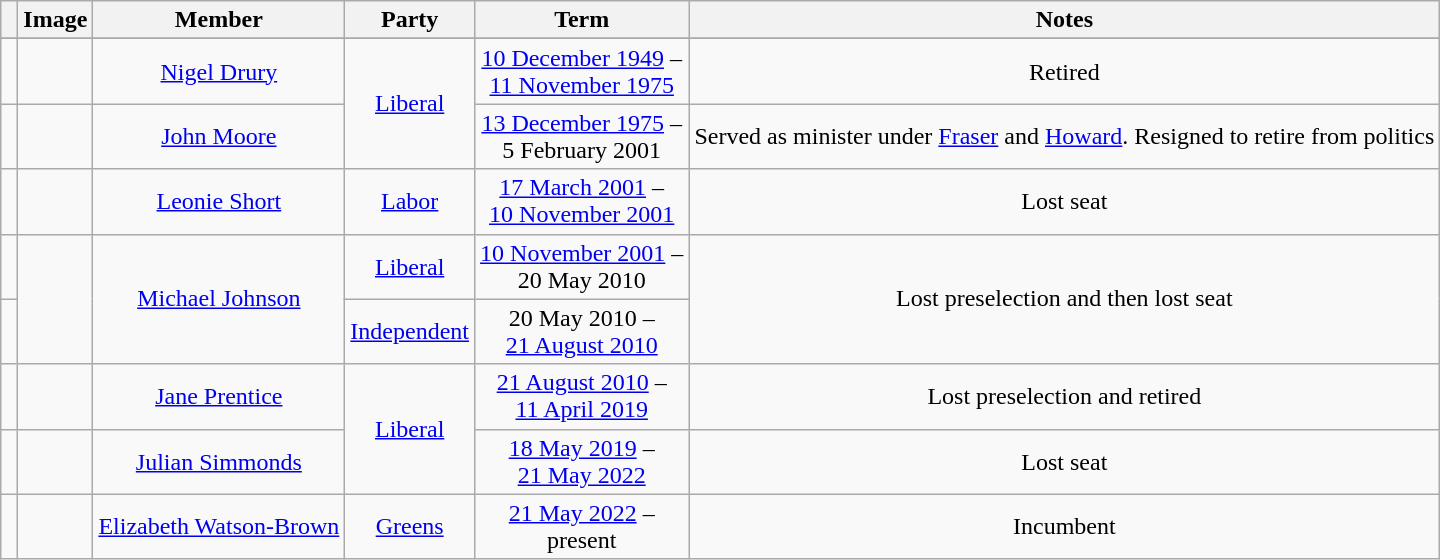<table class=wikitable style="text-align:center">
<tr>
<th></th>
<th>Image</th>
<th>Member</th>
<th>Party</th>
<th>Term</th>
<th>Notes</th>
</tr>
<tr>
</tr>
<tr>
<td> </td>
<td></td>
<td><a href='#'>Nigel Drury</a><br></td>
<td rowspan="2"><a href='#'>Liberal</a></td>
<td nowrap><a href='#'>10 December 1949</a> –<br><a href='#'>11 November 1975</a></td>
<td>Retired</td>
</tr>
<tr>
<td> </td>
<td></td>
<td><a href='#'>John Moore</a><br></td>
<td nowrap><a href='#'>13 December 1975</a> –<br>5 February 2001</td>
<td>Served as minister under <a href='#'>Fraser</a> and <a href='#'>Howard</a>. Resigned to retire from politics</td>
</tr>
<tr>
<td> </td>
<td></td>
<td><a href='#'>Leonie Short</a><br></td>
<td><a href='#'>Labor</a></td>
<td nowrap><a href='#'>17 March 2001</a> –<br><a href='#'>10 November 2001</a></td>
<td>Lost seat</td>
</tr>
<tr>
<td> </td>
<td rowspan=2></td>
<td rowspan=2><a href='#'>Michael Johnson</a><br></td>
<td><a href='#'>Liberal</a></td>
<td nowrap><a href='#'>10 November 2001</a> –<br>20 May 2010</td>
<td rowspan=2>Lost preselection and then lost seat</td>
</tr>
<tr>
<td> </td>
<td nowrap><a href='#'>Independent</a></td>
<td nowrap>20 May 2010 –<br><a href='#'>21 August 2010</a></td>
</tr>
<tr>
<td> </td>
<td></td>
<td><a href='#'>Jane Prentice</a><br></td>
<td rowspan="2"><a href='#'>Liberal</a></td>
<td nowrap><a href='#'>21 August 2010</a> –<br><a href='#'>11 April 2019</a></td>
<td>Lost preselection and retired</td>
</tr>
<tr>
<td> </td>
<td></td>
<td><a href='#'>Julian Simmonds</a><br></td>
<td nowrap><a href='#'>18 May 2019</a> –<br><a href='#'>21 May 2022</a></td>
<td>Lost seat</td>
</tr>
<tr>
<td> </td>
<td></td>
<td><a href='#'>Elizabeth Watson-Brown</a><br></td>
<td><a href='#'>Greens</a></td>
<td nowrap><a href='#'>21 May 2022</a> –<br>present</td>
<td>Incumbent</td>
</tr>
</table>
